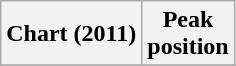<table class="wikitable sortable plainrowheaders">
<tr>
<th>Chart (2011)</th>
<th>Peak<br>position</th>
</tr>
<tr>
</tr>
</table>
